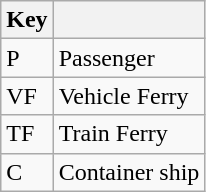<table class="wikitable" border="1">
<tr>
<th>Key</th>
<th></th>
</tr>
<tr>
<td>P</td>
<td>Passenger</td>
</tr>
<tr>
<td>VF</td>
<td>Vehicle Ferry</td>
</tr>
<tr>
<td>TF</td>
<td>Train Ferry</td>
</tr>
<tr>
<td>C</td>
<td>Container ship</td>
</tr>
</table>
